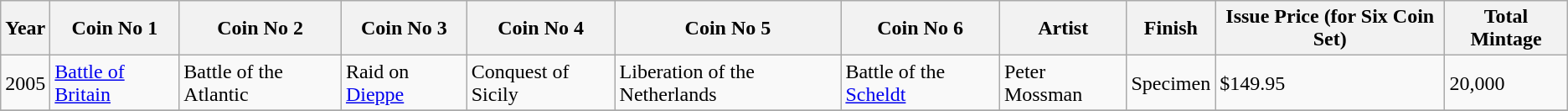<table class="wikitable">
<tr>
<th>Year</th>
<th>Coin No 1</th>
<th>Coin No 2</th>
<th>Coin No 3</th>
<th>Coin No 4</th>
<th>Coin No 5</th>
<th>Coin No 6</th>
<th>Artist</th>
<th>Finish</th>
<th>Issue Price (for Six Coin Set)</th>
<th>Total Mintage</th>
</tr>
<tr>
<td>2005</td>
<td><a href='#'>Battle of Britain</a></td>
<td>Battle of the Atlantic</td>
<td>Raid on <a href='#'>Dieppe</a></td>
<td>Conquest of Sicily</td>
<td>Liberation of the Netherlands</td>
<td>Battle of the <a href='#'>Scheldt</a></td>
<td>Peter Mossman</td>
<td>Specimen</td>
<td>$149.95</td>
<td>20,000</td>
</tr>
<tr>
</tr>
</table>
